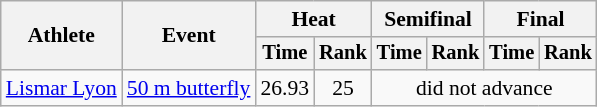<table class="wikitable" style="text-align:center; font-size:90%">
<tr>
<th rowspan="2">Athlete</th>
<th rowspan="2">Event</th>
<th colspan="2">Heat</th>
<th colspan="2">Semifinal</th>
<th colspan="2">Final</th>
</tr>
<tr style="font-size:95%">
<th>Time</th>
<th>Rank</th>
<th>Time</th>
<th>Rank</th>
<th>Time</th>
<th>Rank</th>
</tr>
<tr>
<td align=left><a href='#'>Lismar Lyon</a></td>
<td align=left><a href='#'>50 m butterfly</a></td>
<td>26.93</td>
<td>25</td>
<td colspan=4>did not advance</td>
</tr>
</table>
